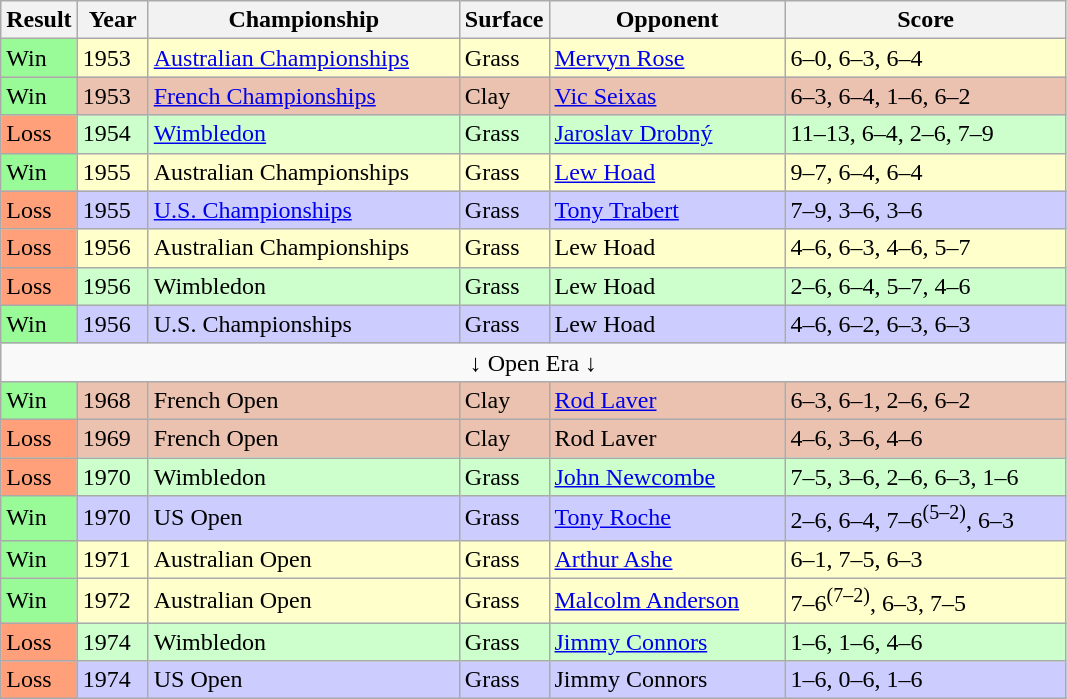<table class="sortable wikitable">
<tr>
<th style="width:40px">Result</th>
<th style="width:40px">Year</th>
<th style="width:200px">Championship</th>
<th style="width:50px">Surface</th>
<th style="width:150px">Opponent</th>
<th style="width:180px" class="unsortable">Score</th>
</tr>
<tr style="background:#ffc;">
<td style="background:#98fb98;">Win</td>
<td>1953</td>
<td><a href='#'>Australian Championships</a></td>
<td>Grass</td>
<td> <a href='#'>Mervyn Rose</a></td>
<td>6–0, 6–3, 6–4</td>
</tr>
<tr style="background:#ebc2af;">
<td style="background:#98fb98;">Win</td>
<td>1953</td>
<td><a href='#'>French Championships</a></td>
<td>Clay</td>
<td> <a href='#'>Vic Seixas</a></td>
<td>6–3, 6–4, 1–6, 6–2</td>
</tr>
<tr style="background:#cfc;">
<td style="background:#ffa07a;">Loss</td>
<td>1954</td>
<td><a href='#'>Wimbledon</a></td>
<td>Grass</td>
<td> <a href='#'>Jaroslav Drobný</a></td>
<td>11–13, 6–4, 2–6, 7–9</td>
</tr>
<tr style="background:#ffc;">
<td style="background:#98fb98;">Win</td>
<td>1955</td>
<td>Australian Championships</td>
<td>Grass</td>
<td> <a href='#'>Lew Hoad</a></td>
<td>9–7, 6–4, 6–4</td>
</tr>
<tr style="background:#ccf;">
<td style="background:#ffa07a;">Loss</td>
<td>1955</td>
<td><a href='#'>U.S. Championships</a></td>
<td>Grass</td>
<td> <a href='#'>Tony Trabert</a></td>
<td>7–9, 3–6, 3–6</td>
</tr>
<tr style="background:#ffc;">
<td style="background:#ffa07a;">Loss</td>
<td>1956</td>
<td>Australian Championships</td>
<td>Grass</td>
<td> Lew Hoad</td>
<td>4–6, 6–3, 4–6, 5–7</td>
</tr>
<tr style="background:#cfc;">
<td style="background:#ffa07a;">Loss</td>
<td>1956</td>
<td>Wimbledon</td>
<td>Grass</td>
<td> Lew Hoad</td>
<td>2–6, 6–4, 5–7, 4–6</td>
</tr>
<tr style="background:#ccf;">
<td style="background:#98fb98;">Win</td>
<td>1956</td>
<td>U.S. Championships</td>
<td>Grass</td>
<td> Lew Hoad</td>
<td>4–6, 6–2, 6–3, 6–3</td>
</tr>
<tr>
<td style="text-align:center;" colspan="6">↓ Open Era ↓</td>
</tr>
<tr style="background:#ebc2af;">
<td style="background:#98fb98;">Win</td>
<td>1968</td>
<td>French Open</td>
<td>Clay</td>
<td> <a href='#'>Rod Laver</a></td>
<td>6–3, 6–1, 2–6, 6–2</td>
</tr>
<tr style="background:#ebc2af;">
<td style="background:#ffa07a;">Loss</td>
<td>1969</td>
<td>French Open</td>
<td>Clay</td>
<td> Rod Laver</td>
<td>4–6, 3–6, 4–6</td>
</tr>
<tr style="background:#cfc;">
<td style="background:#ffa07a;">Loss</td>
<td>1970</td>
<td>Wimbledon</td>
<td>Grass</td>
<td> <a href='#'>John Newcombe</a></td>
<td>7–5, 3–6, 2–6, 6–3, 1–6</td>
</tr>
<tr style="background:#ccf;">
<td style="background:#98fb98;">Win</td>
<td>1970</td>
<td>US Open</td>
<td>Grass</td>
<td> <a href='#'>Tony Roche</a></td>
<td>2–6, 6–4, 7–6<sup>(5–2)</sup>, 6–3</td>
</tr>
<tr style="background:#ffc;">
<td style="background:#98fb98;">Win</td>
<td>1971</td>
<td>Australian Open</td>
<td>Grass</td>
<td> <a href='#'>Arthur Ashe</a></td>
<td>6–1, 7–5, 6–3</td>
</tr>
<tr style="background:#ffc;">
<td style="background:#98fb98;">Win</td>
<td>1972</td>
<td>Australian Open</td>
<td>Grass</td>
<td> <a href='#'>Malcolm Anderson</a></td>
<td>7–6<sup>(7–2)</sup>, 6–3, 7–5</td>
</tr>
<tr style="background:#cfc;">
<td style="background:#ffa07a;">Loss</td>
<td>1974</td>
<td>Wimbledon</td>
<td>Grass</td>
<td> <a href='#'>Jimmy Connors</a></td>
<td>1–6, 1–6, 4–6</td>
</tr>
<tr style="background:#ccf;">
<td style="background:#ffa07a;">Loss</td>
<td>1974</td>
<td>US Open</td>
<td>Grass</td>
<td> Jimmy Connors</td>
<td>1–6, 0–6, 1–6</td>
</tr>
</table>
